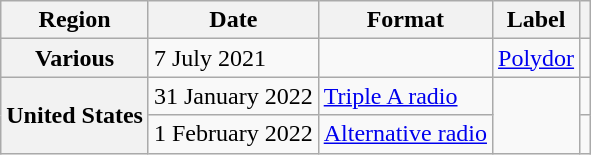<table class="wikitable plainrowheaders">
<tr>
<th scope="col">Region</th>
<th scope="col">Date</th>
<th scope="col">Format</th>
<th scope="col">Label</th>
<th scope="col"></th>
</tr>
<tr>
<th scope="row">Various</th>
<td>7 July 2021</td>
<td></td>
<td><a href='#'>Polydor</a></td>
<td></td>
</tr>
<tr>
<th scope="row" rowspan="2">United States</th>
<td>31 January 2022</td>
<td><a href='#'>Triple A radio</a></td>
<td rowspan="2"></td>
<td></td>
</tr>
<tr>
<td>1 February 2022</td>
<td><a href='#'>Alternative radio</a></td>
<td></td>
</tr>
</table>
